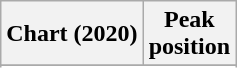<table class="wikitable sortable plainrowheaders" style="text-align:center">
<tr>
<th scope="col">Chart (2020)</th>
<th scope="col">Peak<br>position</th>
</tr>
<tr>
</tr>
<tr>
</tr>
</table>
